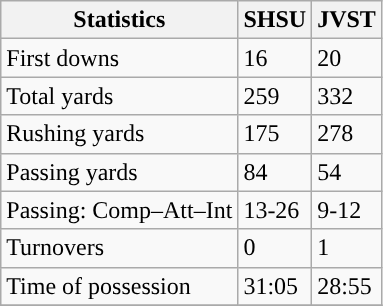<table class="wikitable" style="float: left;">
<tr>
<th>Statistics</th>
<th>SHSU</th>
<th>JVST</th>
</tr>
<tr>
<td>First downs</td>
<td>16</td>
<td>20</td>
</tr>
<tr>
<td>Total yards</td>
<td>259</td>
<td>332</td>
</tr>
<tr>
<td>Rushing yards</td>
<td>175</td>
<td>278</td>
</tr>
<tr>
<td>Passing yards</td>
<td>84</td>
<td>54</td>
</tr>
<tr>
<td>Passing: Comp–Att–Int</td>
<td>13-26</td>
<td>9-12</td>
</tr>
<tr>
<td>Turnovers</td>
<td>0</td>
<td>1</td>
</tr>
<tr>
<td>Time of possession</td>
<td>31:05</td>
<td>28:55</td>
</tr>
<tr>
</tr>
</table>
